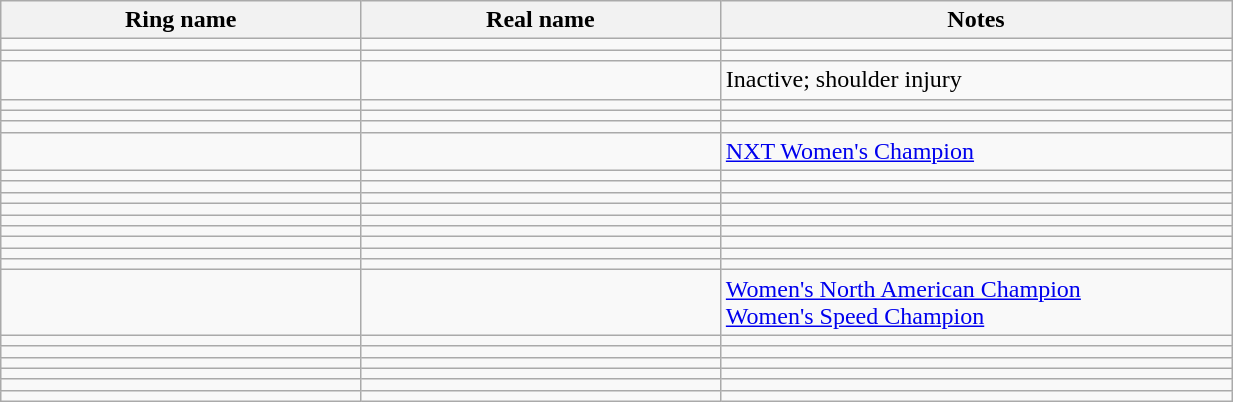<table class="wikitable sortable" style="width:65%;">
<tr>
<th width=19%>Ring name</th>
<th width=19%>Real name</th>
<th width=27%>Notes</th>
</tr>
<tr>
<td></td>
<td></td>
<td></td>
</tr>
<tr>
<td></td>
<td></td>
<td></td>
</tr>
<tr>
<td></td>
<td></td>
<td>Inactive; shoulder injury</td>
</tr>
<tr>
<td></td>
<td></td>
<td></td>
</tr>
<tr>
<td></td>
<td></td>
<td></td>
</tr>
<tr>
<td></td>
<td></td>
<td></td>
</tr>
<tr>
<td></td>
<td></td>
<td><a href='#'>NXT Women's Champion</a></td>
</tr>
<tr>
<td></td>
<td></td>
<td></td>
</tr>
<tr>
<td></td>
<td></td>
<td></td>
</tr>
<tr>
<td></td>
<td></td>
<td></td>
</tr>
<tr>
<td></td>
<td></td>
<td></td>
</tr>
<tr>
<td></td>
<td></td>
<td></td>
</tr>
<tr>
<td></td>
<td></td>
<td></td>
</tr>
<tr>
<td></td>
<td></td>
<td></td>
</tr>
<tr>
<td></td>
<td></td>
<td></td>
</tr>
<tr>
<td></td>
<td></td>
<td></td>
</tr>
<tr>
<td></td>
<td></td>
<td><a href='#'>Women's North American Champion</a><br><a href='#'>Women's Speed Champion</a></td>
</tr>
<tr>
<td></td>
<td></td>
<td></td>
</tr>
<tr>
<td></td>
<td></td>
<td></td>
</tr>
<tr>
<td></td>
<td></td>
<td></td>
</tr>
<tr>
<td></td>
<td></td>
<td></td>
</tr>
<tr>
<td></td>
<td></td>
<td></td>
</tr>
<tr>
<td></td>
<td></td>
<td></td>
</tr>
</table>
